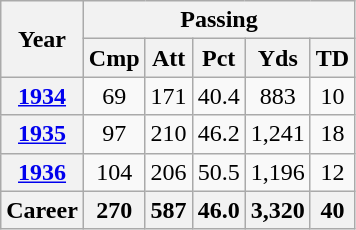<table class="wikitable" style="text-align: center;">
<tr>
<th rowspan="2">Year</th>
<th colspan="5">Passing</th>
</tr>
<tr>
<th>Cmp</th>
<th>Att</th>
<th>Pct</th>
<th>Yds</th>
<th>TD</th>
</tr>
<tr>
<th><a href='#'>1934</a></th>
<td>69</td>
<td>171</td>
<td>40.4</td>
<td>883</td>
<td>10</td>
</tr>
<tr>
<th><a href='#'>1935</a></th>
<td>97</td>
<td>210</td>
<td>46.2</td>
<td>1,241</td>
<td>18</td>
</tr>
<tr>
<th><a href='#'>1936</a></th>
<td>104</td>
<td>206</td>
<td>50.5</td>
<td>1,196</td>
<td>12</td>
</tr>
<tr>
<th>Career</th>
<th>270</th>
<th>587</th>
<th>46.0</th>
<th>3,320</th>
<th>40</th>
</tr>
</table>
